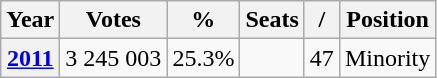<table class="wikitable">
<tr>
<th>Year</th>
<th><strong>Votes</strong></th>
<th><strong>%</strong></th>
<th><strong>Seats</strong></th>
<th>/</th>
<th>Position</th>
</tr>
<tr>
<th><a href='#'>2011</a></th>
<td>3 245 003</td>
<td>25.3%</td>
<td></td>
<td> 47</td>
<td>Minority</td>
</tr>
</table>
